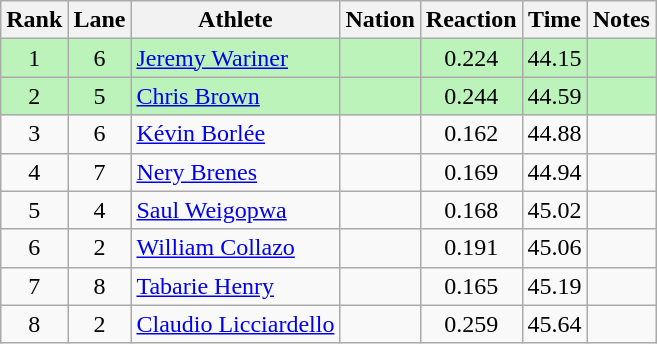<table class="wikitable sortable" style="text-align:center">
<tr>
<th>Rank</th>
<th>Lane</th>
<th>Athlete</th>
<th>Nation</th>
<th>Reaction</th>
<th>Time</th>
<th>Notes</th>
</tr>
<tr bgcolor=bbf3bb>
<td>1</td>
<td>6</td>
<td align=left><a href='#'>Jeremy Wariner</a></td>
<td align=left></td>
<td>0.224</td>
<td>44.15</td>
<td></td>
</tr>
<tr bgcolor=bbf3bb>
<td>2</td>
<td>5</td>
<td align=left><a href='#'>Chris Brown</a></td>
<td align=left></td>
<td>0.244</td>
<td>44.59</td>
<td></td>
</tr>
<tr>
<td>3</td>
<td>6</td>
<td align=left><a href='#'>Kévin Borlée</a></td>
<td align=left></td>
<td>0.162</td>
<td>44.88</td>
<td></td>
</tr>
<tr>
<td>4</td>
<td>7</td>
<td align=left><a href='#'>Nery Brenes</a></td>
<td align=left></td>
<td>0.169</td>
<td>44.94</td>
<td></td>
</tr>
<tr>
<td>5</td>
<td>4</td>
<td align=left><a href='#'>Saul Weigopwa</a></td>
<td align=left></td>
<td>0.168</td>
<td>45.02</td>
<td></td>
</tr>
<tr>
<td>6</td>
<td>2</td>
<td align=left><a href='#'>William Collazo</a></td>
<td align=left></td>
<td>0.191</td>
<td>45.06</td>
<td></td>
</tr>
<tr>
<td>7</td>
<td>8</td>
<td align=left><a href='#'>Tabarie Henry</a></td>
<td align=left></td>
<td>0.165</td>
<td>45.19</td>
<td></td>
</tr>
<tr>
<td>8</td>
<td>2</td>
<td align=left><a href='#'>Claudio Licciardello</a></td>
<td align=left></td>
<td>0.259</td>
<td>45.64</td>
<td></td>
</tr>
</table>
